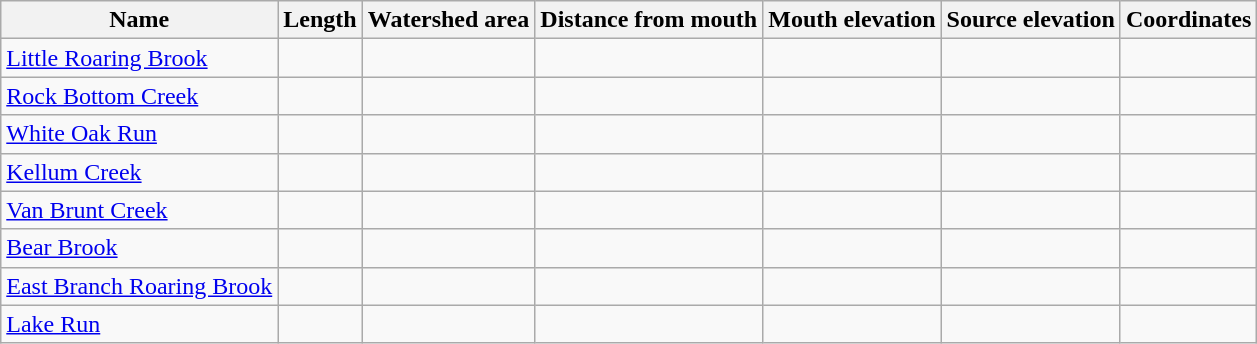<table class="wikitable sortable">
<tr>
<th>Name</th>
<th>Length</th>
<th>Watershed area</th>
<th>Distance from mouth</th>
<th>Mouth elevation</th>
<th>Source elevation</th>
<th>Coordinates</th>
</tr>
<tr>
<td><a href='#'>Little Roaring Brook</a></td>
<td></td>
<td></td>
<td></td>
<td></td>
<td></td>
<td></td>
</tr>
<tr>
<td><a href='#'>Rock Bottom Creek</a></td>
<td></td>
<td></td>
<td></td>
<td></td>
<td></td>
<td></td>
</tr>
<tr>
<td><a href='#'>White Oak Run</a></td>
<td></td>
<td></td>
<td></td>
<td></td>
<td></td>
<td></td>
</tr>
<tr>
<td><a href='#'>Kellum Creek</a></td>
<td></td>
<td></td>
<td></td>
<td></td>
<td></td>
<td></td>
</tr>
<tr>
<td><a href='#'>Van Brunt Creek</a></td>
<td></td>
<td></td>
<td></td>
<td></td>
<td></td>
<td></td>
</tr>
<tr>
<td><a href='#'>Bear Brook</a></td>
<td></td>
<td></td>
<td></td>
<td></td>
<td></td>
<td></td>
</tr>
<tr>
<td><a href='#'>East Branch Roaring Brook</a></td>
<td></td>
<td></td>
<td></td>
<td></td>
<td></td>
<td></td>
</tr>
<tr>
<td><a href='#'>Lake Run</a></td>
<td></td>
<td></td>
<td></td>
<td></td>
<td></td>
<td></td>
</tr>
</table>
